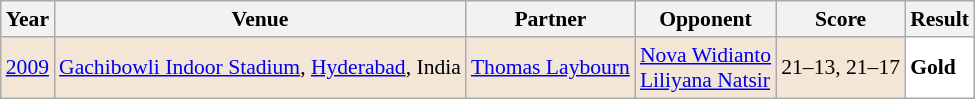<table class="sortable wikitable" style="font-size: 90%;">
<tr>
<th>Year</th>
<th>Venue</th>
<th>Partner</th>
<th>Opponent</th>
<th>Score</th>
<th>Result</th>
</tr>
<tr style="background:#F3E6D7">
<td align="center"><a href='#'>2009</a></td>
<td align="left"><a href='#'>Gachibowli Indoor Stadium</a>, <a href='#'>Hyderabad</a>, India</td>
<td align="left"> <a href='#'>Thomas Laybourn</a></td>
<td align="left"> <a href='#'>Nova Widianto</a><br> <a href='#'>Liliyana Natsir</a></td>
<td align="left">21–13, 21–17</td>
<td style="text-align:left; background:white"> <strong>Gold</strong></td>
</tr>
</table>
